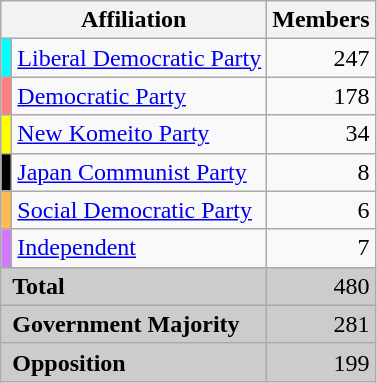<table class="wikitable">
<tr>
<th colspan="2">Affiliation</th>
<th>Members</th>
</tr>
<tr>
<td style="background:#0ff;"></td>
<td><a href='#'>Liberal Democratic Party</a></td>
<td style="text-align:right;">247</td>
</tr>
<tr>
<td style="background:#ff8080;"></td>
<td><a href='#'>Democratic Party</a></td>
<td style="text-align:right;">178</td>
</tr>
<tr>
<td style="background:#ff0;"></td>
<td><a href='#'>New Komeito Party</a></td>
<td style="text-align:right;">34</td>
</tr>
<tr>
<td style="background:#000;"></td>
<td><a href='#'>Japan Communist Party</a></td>
<td style="text-align:right;">8</td>
</tr>
<tr>
<td style="background:#ffb950;"></td>
<td><a href='#'>Social Democratic Party</a></td>
<td style="text-align:right;">6</td>
</tr>
<tr>
<td style="background:#d278ff;"></td>
<td><a href='#'>Independent</a></td>
<td style="text-align:right;">7</td>
</tr>
<tr style="background:#ccc;">
<td colspan="2"> <strong>Total</strong></td>
<td style="text-align:right;">480</td>
</tr>
<tr style="background:#ccc;">
<td colspan="2"> <strong>Government Majority</strong></td>
<td style="text-align:right;">281</td>
</tr>
<tr style="background:#ccc;">
<td colspan="2"> <strong>Opposition</strong></td>
<td style="text-align:right;">199</td>
</tr>
</table>
